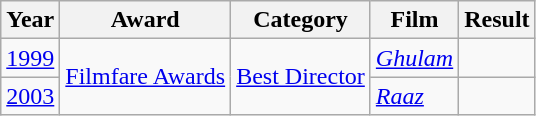<table class="wikitable">
<tr>
<th>Year</th>
<th>Award</th>
<th>Category</th>
<th>Film</th>
<th>Result</th>
</tr>
<tr>
<td><a href='#'>1999</a></td>
<td rowspan="2"><a href='#'>Filmfare Awards</a></td>
<td rowspan="2"><a href='#'>Best Director</a></td>
<td><a href='#'><em>Ghulam</em></a></td>
<td></td>
</tr>
<tr>
<td><a href='#'>2003</a></td>
<td><a href='#'><em>Raaz</em></a></td>
<td></td>
</tr>
</table>
